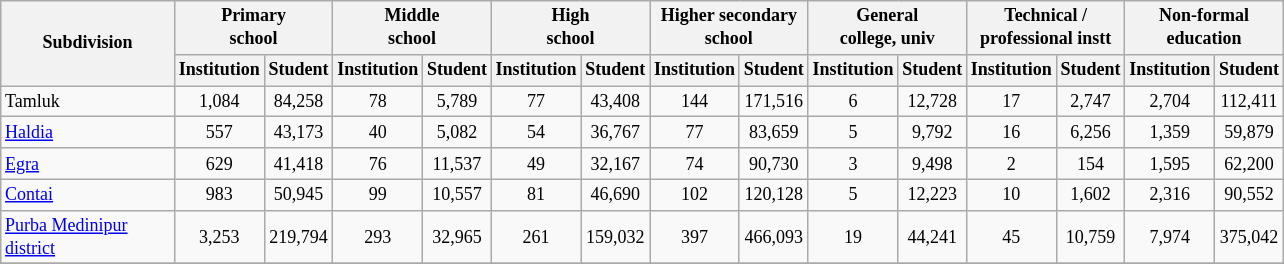<table class="wikitable" style="text-align:center;font-size: 9pt">
<tr>
<th width="110" rowspan="2">Subdivision</th>
<th colspan="2">Primary<br>school</th>
<th colspan="2">Middle<br>school</th>
<th colspan="2">High<br>school</th>
<th colspan="2">Higher secondary<br>school</th>
<th colspan="2">General<br>college, univ</th>
<th colspan="2">Technical /<br>professional instt</th>
<th colspan="2">Non-formal<br>education</th>
</tr>
<tr>
<th width="30">Institution</th>
<th width="30">Student</th>
<th width="30">Institution</th>
<th width="30">Student</th>
<th width="30">Institution</th>
<th width="30">Student</th>
<th width="30">Institution</th>
<th width="30">Student</th>
<th width="30">Institution</th>
<th width="30">Student</th>
<th width="30">Institution</th>
<th width="30">Student</th>
<th width="30">Institution</th>
<th width="30">Student<br></th>
</tr>
<tr>
<td align=left>Tamluk</td>
<td align="center">1,084</td>
<td align="center">84,258</td>
<td align="center">78</td>
<td align="center">5,789</td>
<td align="center">77</td>
<td align="center">43,408</td>
<td align="center">144</td>
<td align="center">171,516</td>
<td align="center">6</td>
<td align="center">12,728</td>
<td align="center">17</td>
<td align="center">2,747</td>
<td align="center">2,704</td>
<td align="center">112,411</td>
</tr>
<tr>
<td align=left><a href='#'>Haldia</a></td>
<td align="center">557</td>
<td align="center">43,173</td>
<td align="center">40</td>
<td align="center">5,082</td>
<td align="center">54</td>
<td align="center">36,767</td>
<td align="center">77</td>
<td align="center">83,659</td>
<td align="center">5</td>
<td align="center">9,792</td>
<td align="center">16</td>
<td align="center">6,256</td>
<td align="center">1,359</td>
<td align="center">59,879</td>
</tr>
<tr>
<td align=left><a href='#'>Egra</a></td>
<td align="center">629</td>
<td align="center">41,418</td>
<td align="center">76</td>
<td align="center">11,537</td>
<td align="center">49</td>
<td align="center">32,167</td>
<td align="center">74</td>
<td align="center">90,730</td>
<td align="center">3</td>
<td align="center">9,498</td>
<td align="center">2</td>
<td align="center">154</td>
<td align="center">1,595</td>
<td align="center">62,200</td>
</tr>
<tr>
<td align=left><a href='#'>Contai</a></td>
<td align="center">983</td>
<td align="center">50,945</td>
<td align="center">99</td>
<td align="center">10,557</td>
<td align="center">81</td>
<td align="center">46,690</td>
<td align="center">102</td>
<td align="center">120,128</td>
<td align="center">5</td>
<td align="center">12,223</td>
<td align="center">10</td>
<td align="center">1,602</td>
<td align="center">2,316</td>
<td align="center">90,552</td>
</tr>
<tr>
<td align=left><a href='#'>Purba Medinipur district</a></td>
<td align="center">3,253</td>
<td align="center">219,794</td>
<td align="center">293</td>
<td align="center">32,965</td>
<td align="center">261</td>
<td align="center">159,032</td>
<td align="center">397</td>
<td align="center">466,093</td>
<td align="center">19</td>
<td align="center">44,241</td>
<td align="center">45</td>
<td align="center">10,759</td>
<td align="center">7,974</td>
<td align="center">375,042</td>
</tr>
<tr>
</tr>
</table>
